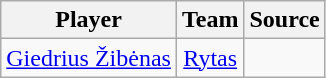<table class="wikitable" style="text-align: center">
<tr>
<th align="center">Player</th>
<th align="center">Team</th>
<th align="center">Source</th>
</tr>
<tr>
<td align=center> <a href='#'>Giedrius Žibėnas</a></td>
<td><a href='#'>Rytas</a></td>
<td></td>
</tr>
</table>
